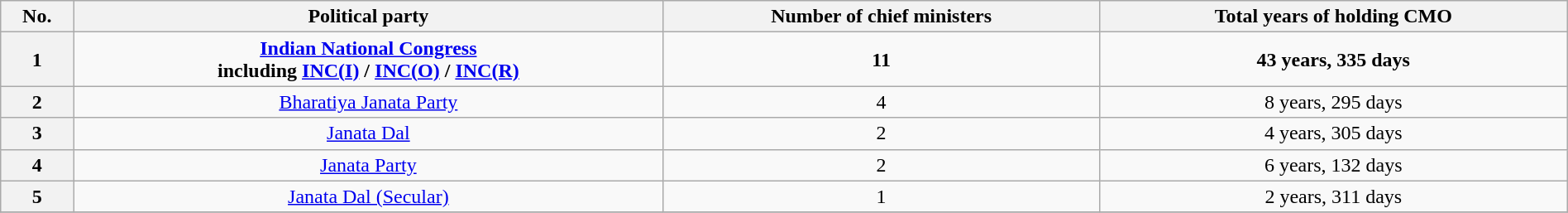<table class="wikitable sortable" style="width:100%; text-align:center">
<tr>
<th>No.</th>
<th>Political party</th>
<th>Number of chief ministers</th>
<th>Total years of holding CMO</th>
</tr>
<tr>
<th>1</th>
<td><strong><a href='#'>Indian National Congress</a><br> including <a href='#'>INC(I)</a> / <a href='#'>INC(O)</a> / <a href='#'>INC(R)</a></strong></td>
<td><strong>11</strong></td>
<td><strong>43 years, 335 days</strong></td>
</tr>
<tr>
<th>2</th>
<td><a href='#'>Bharatiya Janata Party</a></td>
<td>4</td>
<td>8 years, 295 days</td>
</tr>
<tr>
<th>3</th>
<td><a href='#'>Janata Dal</a></td>
<td>2</td>
<td>4 years, 305 days</td>
</tr>
<tr>
<th>4</th>
<td><a href='#'>Janata Party</a></td>
<td>2</td>
<td>6 years, 132 days</td>
</tr>
<tr>
<th>5</th>
<td><a href='#'>Janata Dal (Secular)</a></td>
<td>1</td>
<td>2 years, 311 days</td>
</tr>
<tr>
</tr>
</table>
